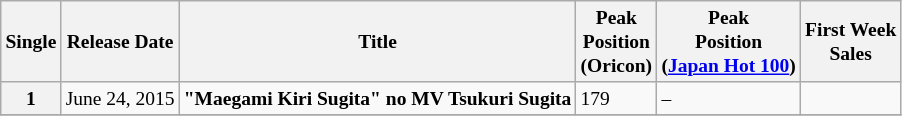<table class="wikitable" style="font-size:small">
<tr>
<th>Single</th>
<th>Release Date</th>
<th>Title</th>
<th>Peak<br>Position<br>(Oricon)</th>
<th>Peak<br>Position<br>(<a href='#'>Japan Hot 100</a>)<br></th>
<th>First Week<br>Sales</th>
</tr>
<tr>
<th>1</th>
<td>June 24, 2015</td>
<td><strong>"Maegami Kiri Sugita" no MV Tsukuri Sugita </strong></td>
<td>179</td>
<td>–</td>
<td></td>
</tr>
<tr>
</tr>
</table>
